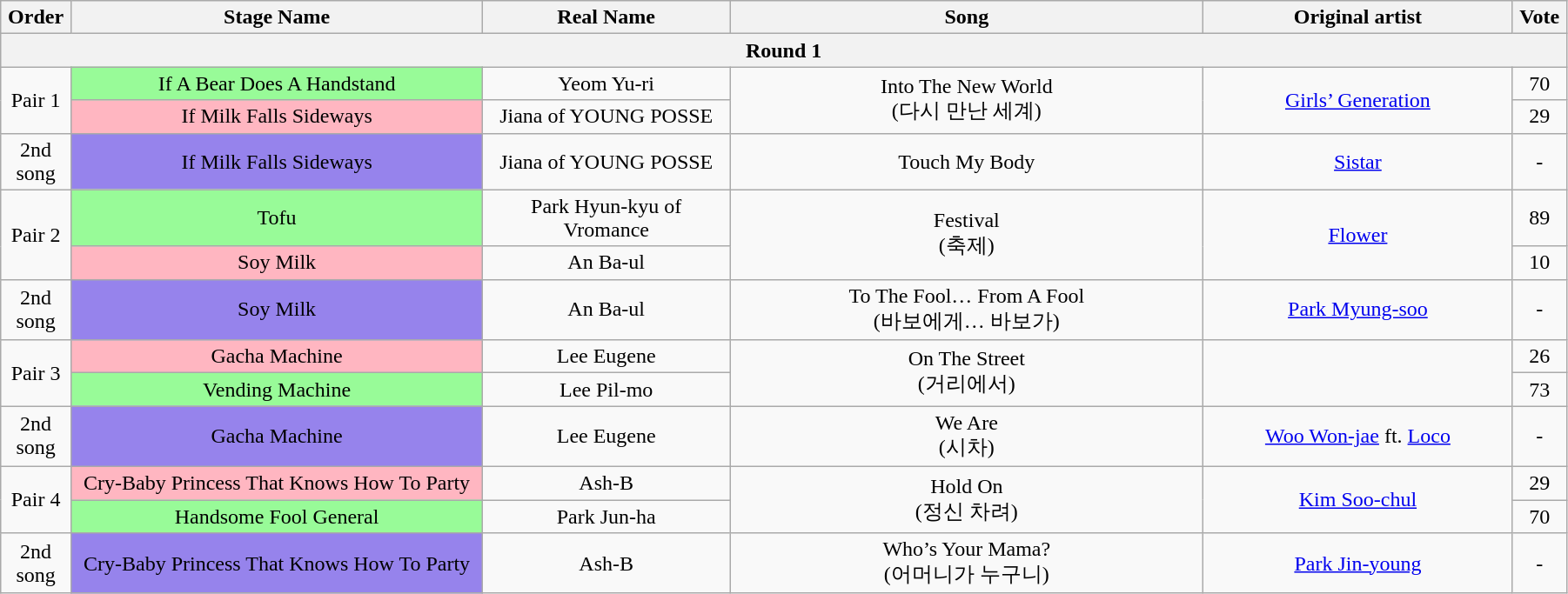<table class="wikitable" style="text-align:center; width:95%;">
<tr>
<th style="width:1%;">Order</th>
<th style="width:20%;">Stage Name</th>
<th style="width:12%;">Real Name</th>
<th style="width:23%;">Song</th>
<th style="width:15%;">Original artist</th>
<th style="width:1%;">Vote</th>
</tr>
<tr>
<th colspan=6>Round 1</th>
</tr>
<tr>
<td rowspan=2>Pair 1</td>
<td bgcolor="palegreen">If A Bear Does A Handstand</td>
<td>Yeom Yu-ri</td>
<td rowspan=2>Into The New World<br>(다시 만난 세계)</td>
<td rowspan=2><a href='#'>Girls’ Generation</a></td>
<td>70</td>
</tr>
<tr>
<td bgcolor="lightpink">If Milk Falls Sideways</td>
<td>Jiana of YOUNG POSSE</td>
<td>29</td>
</tr>
<tr>
<td>2nd song</td>
<td bgcolor="#9683EC">If Milk Falls Sideways</td>
<td>Jiana of YOUNG POSSE</td>
<td>Touch My Body</td>
<td><a href='#'>Sistar</a></td>
<td>-</td>
</tr>
<tr>
<td rowspan=2>Pair 2</td>
<td bgcolor="palegreen">Tofu</td>
<td>Park Hyun-kyu of Vromance</td>
<td rowspan=2>Festival<br>(축제)</td>
<td rowspan=2><a href='#'>Flower</a></td>
<td>89</td>
</tr>
<tr>
<td bgcolor="lightpink">Soy Milk</td>
<td>An Ba-ul</td>
<td>10</td>
</tr>
<tr>
<td>2nd song</td>
<td bgcolor="#9683EC">Soy Milk</td>
<td>An Ba-ul</td>
<td>To The Fool… From A Fool<br>(바보에게… 바보가)</td>
<td><a href='#'>Park Myung-soo</a></td>
<td>-</td>
</tr>
<tr>
<td rowspan=2>Pair 3</td>
<td bgcolor="lightpink">Gacha Machine</td>
<td>Lee Eugene</td>
<td rowspan=2>On The Street<br>(거리에서)</td>
<td rowspan=2></td>
<td>26</td>
</tr>
<tr>
<td bgcolor="palegreen">Vending Machine</td>
<td>Lee Pil-mo</td>
<td>73</td>
</tr>
<tr>
<td>2nd song</td>
<td bgcolor="#9683EC">Gacha Machine</td>
<td>Lee Eugene</td>
<td>We Are<br>(시차)</td>
<td><a href='#'>Woo Won-jae</a> ft. <a href='#'>Loco</a></td>
<td>-</td>
</tr>
<tr>
<td rowspan=2>Pair 4</td>
<td bgcolor="lightpink">Cry-Baby Princess That Knows How To Party</td>
<td>Ash-B</td>
<td rowspan=2>Hold On<br>(정신 차려)</td>
<td rowspan=2><a href='#'>Kim Soo-chul</a></td>
<td>29</td>
</tr>
<tr>
<td bgcolor="palegreen">Handsome Fool General</td>
<td>Park Jun-ha</td>
<td>70</td>
</tr>
<tr>
<td>2nd song</td>
<td bgcolor="#9683EC">Cry-Baby Princess That Knows How To Party</td>
<td>Ash-B</td>
<td>Who’s Your Mama?<br>(어머니가 누구니)</td>
<td><a href='#'>Park Jin-young</a></td>
<td>-</td>
</tr>
</table>
